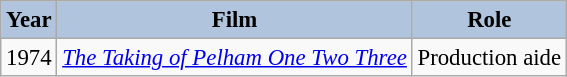<table class="wikitable" style="font-size:95%;">
<tr>
<th style="background:#B0C4DE;">Year</th>
<th style="background:#B0C4DE;">Film</th>
<th style="background:#B0C4DE;">Role</th>
</tr>
<tr>
<td>1974</td>
<td><em><a href='#'>The Taking of Pelham One Two Three</a></em></td>
<td>Production aide</td>
</tr>
</table>
